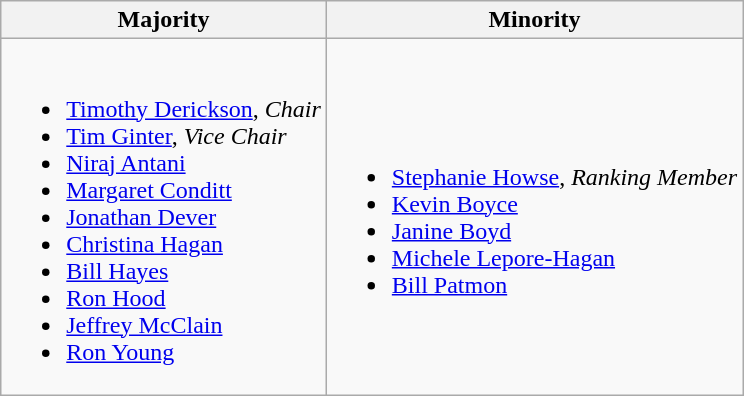<table class=wikitable>
<tr>
<th>Majority</th>
<th>Minority</th>
</tr>
<tr>
<td><br><ul><li><a href='#'>Timothy Derickson</a>, <em>Chair</em></li><li><a href='#'>Tim Ginter</a>, <em>Vice Chair</em></li><li><a href='#'>Niraj Antani</a></li><li><a href='#'>Margaret Conditt</a></li><li><a href='#'>Jonathan Dever</a></li><li><a href='#'>Christina Hagan</a></li><li><a href='#'>Bill Hayes</a></li><li><a href='#'>Ron Hood</a></li><li><a href='#'>Jeffrey McClain</a></li><li><a href='#'>Ron Young</a></li></ul></td>
<td><br><ul><li><a href='#'>Stephanie Howse</a>, <em>Ranking Member</em></li><li><a href='#'>Kevin Boyce</a></li><li><a href='#'>Janine Boyd</a></li><li><a href='#'>Michele Lepore-Hagan</a></li><li><a href='#'>Bill Patmon</a></li></ul></td>
</tr>
</table>
